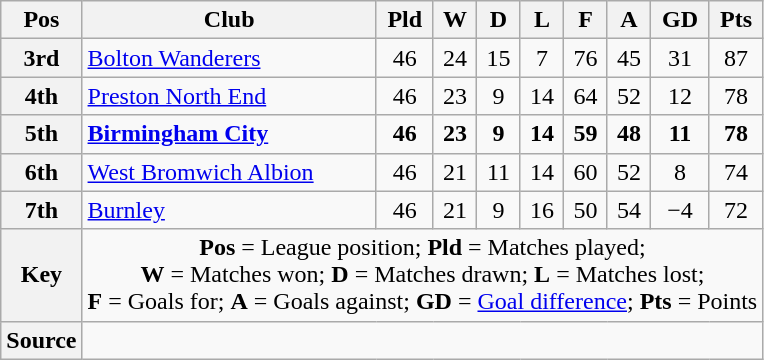<table class="wikitable" style="text-align:center">
<tr>
<th scope="col">Pos</th>
<th scope="col">Club</th>
<th scope="col">Pld</th>
<th scope="col">W</th>
<th scope="col">D</th>
<th scope="col">L</th>
<th scope="col">F</th>
<th scope="col">A</th>
<th scope="col">GD</th>
<th scope="col">Pts</th>
</tr>
<tr>
<th scope="row">3rd</th>
<td align="left"><a href='#'>Bolton Wanderers</a></td>
<td>46</td>
<td>24</td>
<td>15</td>
<td>7</td>
<td>76</td>
<td>45</td>
<td>31</td>
<td>87</td>
</tr>
<tr>
<th scope="row">4th</th>
<td align="left"><a href='#'>Preston North End</a></td>
<td>46</td>
<td>23</td>
<td>9</td>
<td>14</td>
<td>64</td>
<td>52</td>
<td>12</td>
<td>78</td>
</tr>
<tr style="font-weight:bold">
<th scope="row">5th</th>
<td align="left"><a href='#'>Birmingham City</a></td>
<td>46</td>
<td>23</td>
<td>9</td>
<td>14</td>
<td>59</td>
<td>48</td>
<td>11</td>
<td>78</td>
</tr>
<tr>
<th scope="row">6th</th>
<td align="left"><a href='#'>West Bromwich Albion</a></td>
<td>46</td>
<td>21</td>
<td>11</td>
<td>14</td>
<td>60</td>
<td>52</td>
<td>8</td>
<td>74</td>
</tr>
<tr>
<th scope="row">7th</th>
<td align="left"><a href='#'>Burnley</a></td>
<td>46</td>
<td>21</td>
<td>9</td>
<td>16</td>
<td>50</td>
<td>54</td>
<td>−4</td>
<td>72</td>
</tr>
<tr>
<th scope="row">Key</th>
<td colspan="9"><strong>Pos</strong> = League position; <strong>Pld</strong> = Matches played;<br><strong>W</strong> = Matches won; <strong>D</strong> = Matches drawn; <strong>L</strong> = Matches lost;<br><strong>F</strong> = Goals for; <strong>A</strong> = Goals against; <strong>GD</strong> = <a href='#'>Goal difference</a>; <strong>Pts</strong> = Points</td>
</tr>
<tr>
<th scope="row">Source</th>
<td colspan="9"></td>
</tr>
</table>
